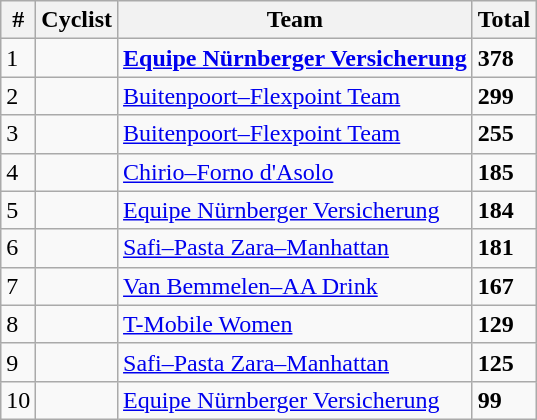<table class="wikitable">
<tr>
<th>#</th>
<th>Cyclist</th>
<th>Team</th>
<th>Total</th>
</tr>
<tr>
<td>1</td>
<td></td>
<td><strong><a href='#'>Equipe Nürnberger Versicherung</a></strong></td>
<td><strong>378</strong></td>
</tr>
<tr>
<td>2</td>
<td></td>
<td><a href='#'>Buitenpoort–Flexpoint Team</a></td>
<td><strong>299</strong></td>
</tr>
<tr>
<td>3</td>
<td></td>
<td><a href='#'>Buitenpoort–Flexpoint Team</a></td>
<td><strong>255</strong></td>
</tr>
<tr>
<td>4</td>
<td></td>
<td><a href='#'>Chirio–Forno d'Asolo</a></td>
<td><strong>185</strong></td>
</tr>
<tr>
<td>5</td>
<td></td>
<td><a href='#'>Equipe Nürnberger Versicherung</a></td>
<td><strong>184</strong></td>
</tr>
<tr>
<td>6</td>
<td></td>
<td><a href='#'>Safi–Pasta Zara–Manhattan</a></td>
<td><strong>181</strong></td>
</tr>
<tr>
<td>7</td>
<td></td>
<td><a href='#'>Van Bemmelen–AA Drink</a></td>
<td><strong>167</strong></td>
</tr>
<tr>
<td>8</td>
<td></td>
<td><a href='#'>T-Mobile Women</a></td>
<td><strong>129</strong></td>
</tr>
<tr>
<td>9</td>
<td></td>
<td><a href='#'>Safi–Pasta Zara–Manhattan</a></td>
<td><strong>125</strong></td>
</tr>
<tr>
<td>10</td>
<td></td>
<td><a href='#'>Equipe Nürnberger Versicherung</a></td>
<td><strong>99</strong></td>
</tr>
</table>
